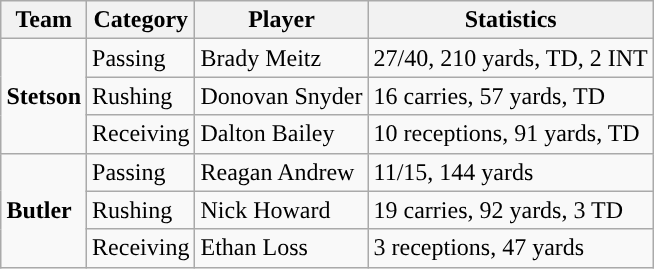<table class="wikitable" style="float: right;">
<tr>
<th>Team</th>
<th>Category</th>
<th>Player</th>
<th>Statistics</th>
</tr>
<tr>
<td rowspan=3><strong>Stetson</strong></td>
<td>Passing</td>
<td>Brady Meitz</td>
<td>27/40, 210 yards, TD, 2 INT</td>
</tr>
<tr>
<td>Rushing</td>
<td>Donovan Snyder</td>
<td>16 carries, 57 yards, TD</td>
</tr>
<tr>
<td>Receiving</td>
<td>Dalton Bailey</td>
<td>10 receptions, 91 yards, TD</td>
</tr>
<tr>
<td rowspan=3><strong>Butler</strong></td>
<td>Passing</td>
<td>Reagan Andrew</td>
<td>11/15, 144 yards</td>
</tr>
<tr>
<td>Rushing</td>
<td>Nick Howard</td>
<td>19 carries, 92 yards, 3 TD</td>
</tr>
<tr>
<td>Receiving</td>
<td>Ethan Loss</td>
<td>3 receptions, 47 yards</td>
</tr>
</table>
